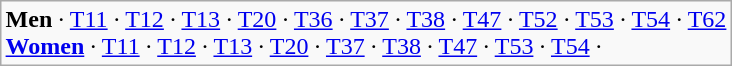<table class="wikitable" style="margin:1em auto;">
<tr>
<td><strong>Men</strong> · <a href='#'>T11</a> · <a href='#'>T12</a> · <a href='#'>T13</a> · <a href='#'>T20</a> · <a href='#'>T36</a> · <a href='#'>T37</a> · <a href='#'>T38</a> · <a href='#'>T47</a> · <a href='#'>T52</a> · <a href='#'>T53</a> · <a href='#'>T54</a> · <a href='#'>T62</a> <br><strong><a href='#'>Women</a></strong> · <a href='#'>T11</a> · <a href='#'>T12</a> · <a href='#'>T13</a> · <a href='#'>T20</a> · <a href='#'>T37</a> · <a href='#'>T38</a> · <a href='#'>T47</a> · <a href='#'>T53</a> · <a href='#'>T54</a> ·</td>
</tr>
</table>
